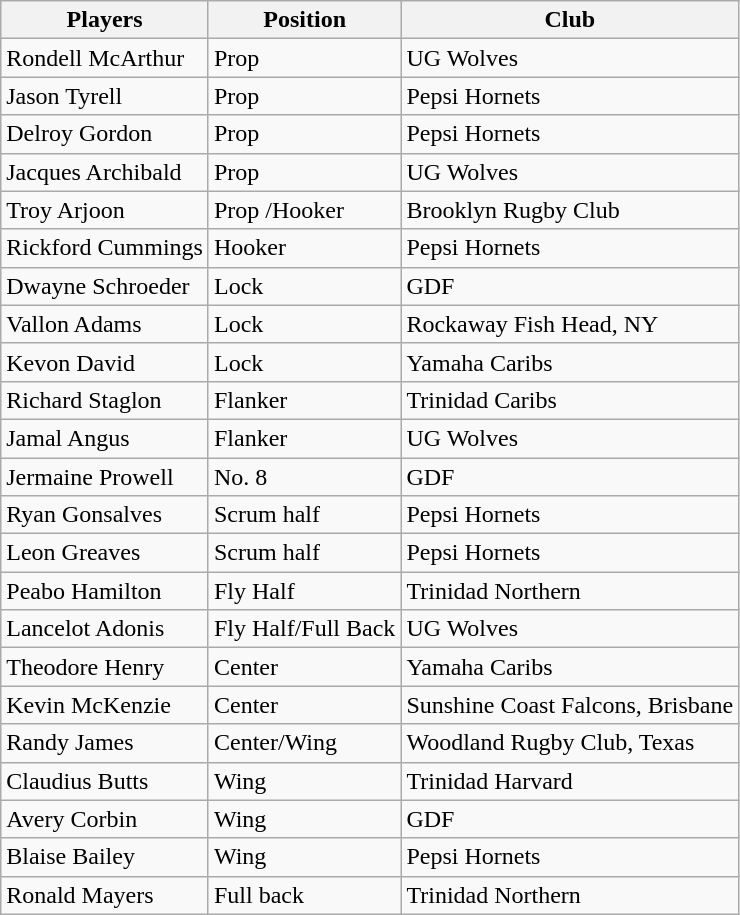<table class=wikitable>
<tr>
<th>Players</th>
<th>Position</th>
<th>Club</th>
</tr>
<tr>
<td>Rondell McArthur</td>
<td>Prop</td>
<td>UG Wolves</td>
</tr>
<tr>
<td>Jason Tyrell</td>
<td>Prop</td>
<td>Pepsi Hornets</td>
</tr>
<tr>
<td>Delroy Gordon</td>
<td>Prop</td>
<td>Pepsi Hornets</td>
</tr>
<tr>
<td>Jacques Archibald</td>
<td>Prop</td>
<td>UG Wolves</td>
</tr>
<tr>
<td>Troy Arjoon</td>
<td>Prop /Hooker</td>
<td>Brooklyn Rugby Club</td>
</tr>
<tr>
<td>Rickford Cummings</td>
<td>Hooker</td>
<td>Pepsi Hornets</td>
</tr>
<tr>
<td>Dwayne Schroeder</td>
<td>Lock</td>
<td>GDF</td>
</tr>
<tr>
<td>Vallon Adams</td>
<td>Lock</td>
<td>Rockaway Fish Head, NY</td>
</tr>
<tr>
<td>Kevon David</td>
<td>Lock</td>
<td>Yamaha Caribs</td>
</tr>
<tr>
<td>Richard Staglon</td>
<td>Flanker</td>
<td>Trinidad Caribs</td>
</tr>
<tr>
<td>Jamal Angus</td>
<td>Flanker</td>
<td>UG Wolves</td>
</tr>
<tr>
<td>Jermaine Prowell</td>
<td>No. 8</td>
<td>GDF</td>
</tr>
<tr>
<td>Ryan Gonsalves</td>
<td>Scrum half</td>
<td>Pepsi Hornets</td>
</tr>
<tr>
<td>Leon Greaves</td>
<td>Scrum half</td>
<td>Pepsi Hornets</td>
</tr>
<tr>
<td>Peabo Hamilton</td>
<td>Fly Half</td>
<td>Trinidad Northern</td>
</tr>
<tr>
<td>Lancelot Adonis</td>
<td>Fly Half/Full Back</td>
<td>UG Wolves</td>
</tr>
<tr>
<td>Theodore Henry</td>
<td>Center</td>
<td>Yamaha Caribs</td>
</tr>
<tr>
<td>Kevin McKenzie</td>
<td>Center</td>
<td>Sunshine Coast Falcons, Brisbane</td>
</tr>
<tr>
<td>Randy James</td>
<td>Center/Wing</td>
<td>Woodland Rugby Club, Texas</td>
</tr>
<tr>
<td>Claudius Butts</td>
<td>Wing</td>
<td>Trinidad Harvard</td>
</tr>
<tr>
<td>Avery Corbin</td>
<td>Wing</td>
<td>GDF</td>
</tr>
<tr>
<td>Blaise Bailey</td>
<td>Wing</td>
<td>Pepsi Hornets</td>
</tr>
<tr>
<td>Ronald Mayers</td>
<td>Full back</td>
<td>Trinidad Northern</td>
</tr>
</table>
